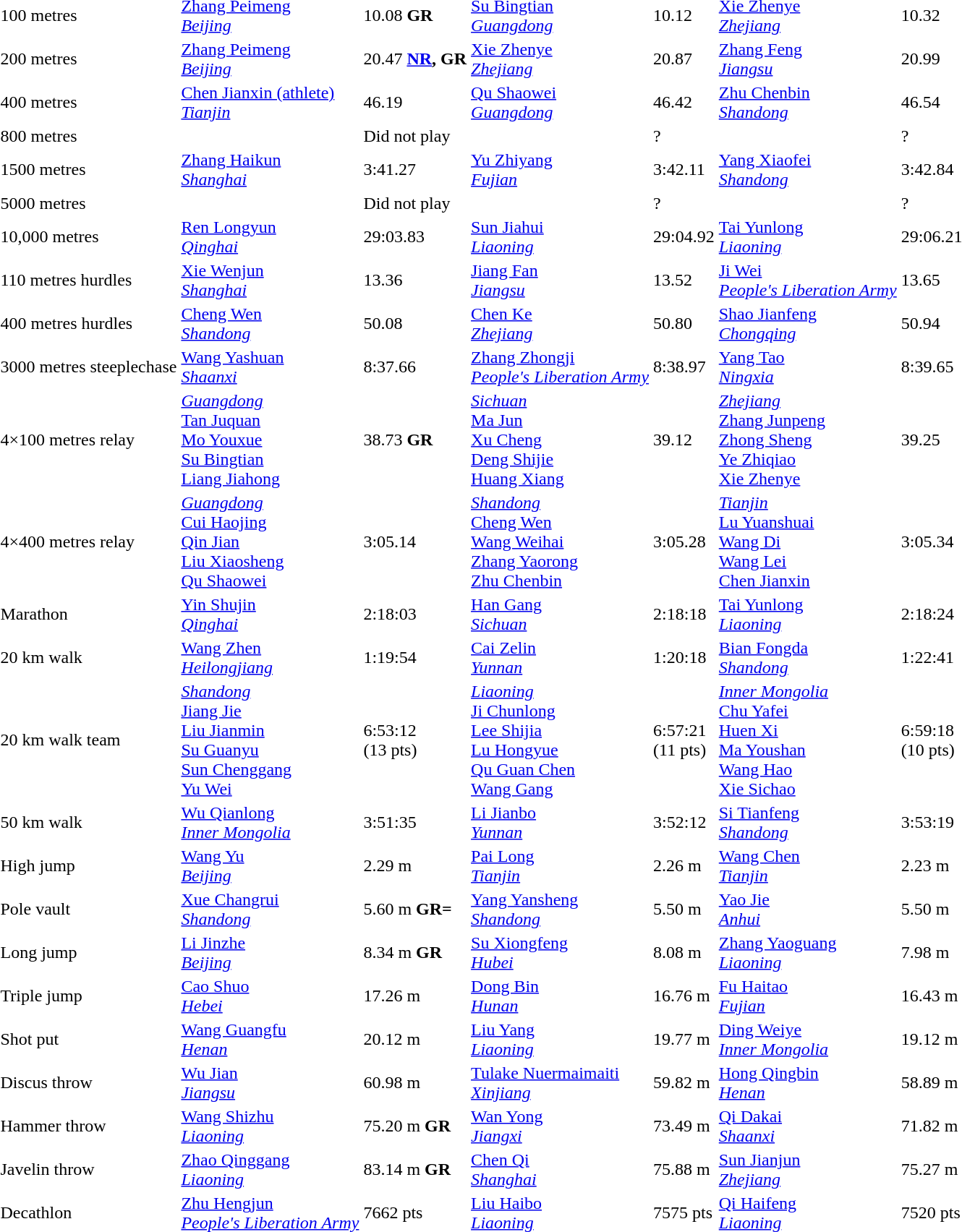<table>
<tr>
<td>100 metres</td>
<td><a href='#'>Zhang Peimeng</a><br><em><a href='#'>Beijing</a></em></td>
<td>10.08 <strong>GR</strong></td>
<td><a href='#'>Su Bingtian</a><br><em><a href='#'>Guangdong</a></em></td>
<td>10.12</td>
<td><a href='#'>Xie Zhenye</a><br><em><a href='#'>Zhejiang</a></em></td>
<td>10.32</td>
</tr>
<tr>
<td>200 metres</td>
<td><a href='#'>Zhang Peimeng</a><br><em><a href='#'>Beijing</a></em></td>
<td>20.47 <strong><a href='#'>NR</a>, GR</strong></td>
<td><a href='#'>Xie Zhenye</a><br><em><a href='#'>Zhejiang</a></em></td>
<td>20.87</td>
<td><a href='#'>Zhang Feng</a><br><em><a href='#'>Jiangsu</a></em></td>
<td>20.99</td>
</tr>
<tr>
<td>400 metres</td>
<td><a href='#'>Chen Jianxin (athlete)</a><br><em><a href='#'>Tianjin</a></em></td>
<td>46.19</td>
<td><a href='#'>Qu Shaowei</a><br><em><a href='#'>Guangdong</a></em></td>
<td>46.42</td>
<td><a href='#'>Zhu Chenbin</a><br><em><a href='#'>Shandong</a></em></td>
<td>46.54</td>
</tr>
<tr>
<td>800 metres</td>
<td></td>
<td>Did not play</td>
<td></td>
<td>?</td>
<td></td>
<td>?</td>
</tr>
<tr>
<td>1500 metres</td>
<td><a href='#'>Zhang Haikun</a><br><em><a href='#'>Shanghai</a></em></td>
<td>3:41.27</td>
<td><a href='#'>Yu Zhiyang</a><br><em><a href='#'>Fujian</a></em></td>
<td>3:42.11</td>
<td><a href='#'>Yang Xiaofei</a><br><em><a href='#'>Shandong</a></em></td>
<td>3:42.84</td>
</tr>
<tr>
<td>5000 metres</td>
<td></td>
<td>Did not play</td>
<td></td>
<td>?</td>
<td></td>
<td>?</td>
</tr>
<tr>
<td>10,000 metres</td>
<td><a href='#'>Ren Longyun</a><br><em><a href='#'>Qinghai</a></em></td>
<td>29:03.83</td>
<td><a href='#'>Sun Jiahui</a><br><em><a href='#'>Liaoning</a></em></td>
<td>29:04.92</td>
<td><a href='#'>Tai Yunlong</a><br><em><a href='#'>Liaoning</a></em></td>
<td>29:06.21</td>
</tr>
<tr>
<td>110 metres hurdles</td>
<td><a href='#'>Xie Wenjun</a><br><em><a href='#'>Shanghai</a></em></td>
<td>13.36</td>
<td><a href='#'>Jiang Fan</a><br><em><a href='#'>Jiangsu</a></em></td>
<td>13.52</td>
<td><a href='#'>Ji Wei</a><br><em><a href='#'>People's Liberation Army</a></em></td>
<td>13.65</td>
</tr>
<tr>
<td>400 metres hurdles</td>
<td><a href='#'>Cheng Wen</a><br><em><a href='#'>Shandong</a></em></td>
<td>50.08</td>
<td><a href='#'>Chen Ke</a><br><em><a href='#'>Zhejiang</a></em></td>
<td>50.80</td>
<td><a href='#'>Shao Jianfeng</a><br><em><a href='#'>Chongqing</a></em></td>
<td>50.94</td>
</tr>
<tr>
<td>3000 metres steeplechase</td>
<td><a href='#'>Wang Yashuan</a><br><em><a href='#'>Shaanxi</a></em></td>
<td>8:37.66</td>
<td><a href='#'>Zhang Zhongji</a><br><em><a href='#'>People's Liberation Army</a></em></td>
<td>8:38.97</td>
<td><a href='#'>Yang Tao</a><br><em><a href='#'>Ningxia</a></em></td>
<td>8:39.65</td>
</tr>
<tr>
<td>4×100 metres relay</td>
<td><em><a href='#'>Guangdong</a></em><br><a href='#'>Tan Juquan</a><br><a href='#'>Mo Youxue</a><br><a href='#'>Su Bingtian</a><br><a href='#'>Liang Jiahong</a></td>
<td>38.73 <strong>GR</strong></td>
<td><em><a href='#'>Sichuan</a></em><br><a href='#'>Ma Jun</a><br><a href='#'>Xu Cheng</a><br><a href='#'>Deng Shijie</a><br><a href='#'>Huang Xiang</a></td>
<td>39.12</td>
<td><em><a href='#'>Zhejiang</a></em><br><a href='#'>Zhang Junpeng</a><br><a href='#'>Zhong Sheng</a><br><a href='#'>Ye Zhiqiao</a><br><a href='#'>Xie Zhenye</a></td>
<td>39.25</td>
</tr>
<tr>
<td>4×400 metres relay</td>
<td><em><a href='#'>Guangdong</a></em><br><a href='#'>Cui Haojing</a><br><a href='#'>Qin Jian</a><br><a href='#'>Liu Xiaosheng</a><br><a href='#'>Qu Shaowei</a></td>
<td>3:05.14</td>
<td><em><a href='#'>Shandong</a></em><br><a href='#'>Cheng Wen</a><br><a href='#'>Wang Weihai</a><br><a href='#'>Zhang Yaorong</a><br><a href='#'>Zhu Chenbin</a></td>
<td>3:05.28</td>
<td><em><a href='#'>Tianjin</a></em><br><a href='#'>Lu Yuanshuai</a><br><a href='#'>Wang Di</a><br><a href='#'>Wang Lei</a><br><a href='#'>Chen Jianxin</a></td>
<td>3:05.34</td>
</tr>
<tr>
<td>Marathon</td>
<td><a href='#'>Yin Shujin</a><br><em><a href='#'>Qinghai</a></em></td>
<td>2:18:03</td>
<td><a href='#'>Han Gang</a><br><em><a href='#'>Sichuan</a></em></td>
<td>2:18:18</td>
<td><a href='#'>Tai Yunlong</a><br><em><a href='#'>Liaoning</a></em></td>
<td>2:18:24</td>
</tr>
<tr>
<td>20 km walk</td>
<td><a href='#'>Wang Zhen</a><br><em><a href='#'>Heilongjiang</a></em></td>
<td>1:19:54</td>
<td><a href='#'>Cai Zelin</a><br><em><a href='#'>Yunnan</a></em></td>
<td>1:20:18</td>
<td><a href='#'>Bian Fongda</a><br><em><a href='#'>Shandong</a></em></td>
<td>1:22:41</td>
</tr>
<tr>
<td>20 km walk team</td>
<td><em><a href='#'>Shandong</a></em><br><a href='#'>Jiang Jie</a><br><a href='#'>Liu Jianmin</a><br><a href='#'>Su Guanyu</a><br><a href='#'>Sun Chenggang</a><br><a href='#'>Yu Wei</a></td>
<td>6:53:12<br>(13 pts)</td>
<td><em><a href='#'>Liaoning</a></em><br><a href='#'>Ji Chunlong</a><br><a href='#'>Lee Shijia</a><br><a href='#'>Lu Hongyue</a><br><a href='#'>Qu Guan Chen</a><br><a href='#'>Wang Gang</a></td>
<td>6:57:21<br>(11 pts)</td>
<td><em><a href='#'>Inner Mongolia</a></em><br><a href='#'>Chu Yafei</a><br><a href='#'>Huen Xi</a><br><a href='#'>Ma Youshan</a><br><a href='#'>Wang Hao</a><br><a href='#'>Xie Sichao</a></td>
<td>6:59:18<br>(10 pts)</td>
</tr>
<tr>
<td>50 km walk</td>
<td><a href='#'>Wu Qianlong</a><br><em><a href='#'>Inner Mongolia</a></em></td>
<td>3:51:35</td>
<td><a href='#'>Li Jianbo</a><br><em><a href='#'>Yunnan</a></em></td>
<td>3:52:12</td>
<td><a href='#'>Si Tianfeng</a><br><em><a href='#'>Shandong</a></em></td>
<td>3:53:19</td>
</tr>
<tr>
<td>High jump</td>
<td><a href='#'>Wang Yu</a><br><em><a href='#'>Beijing</a></em></td>
<td>2.29 m</td>
<td><a href='#'>Pai Long</a><br><em><a href='#'>Tianjin</a></em></td>
<td>2.26 m</td>
<td><a href='#'>Wang Chen</a><br><em><a href='#'>Tianjin</a></em></td>
<td>2.23 m</td>
</tr>
<tr>
<td>Pole vault</td>
<td><a href='#'>Xue Changrui</a><br><em><a href='#'>Shandong</a></em></td>
<td>5.60 m <strong>GR=</strong></td>
<td><a href='#'>Yang Yansheng</a><br><em><a href='#'>Shandong</a></em></td>
<td>5.50 m</td>
<td><a href='#'>Yao Jie</a><br><em><a href='#'>Anhui</a></em></td>
<td>5.50 m</td>
</tr>
<tr>
<td>Long jump</td>
<td><a href='#'>Li Jinzhe</a><br><em><a href='#'>Beijing</a></em></td>
<td>8.34 m <strong>GR</strong></td>
<td><a href='#'>Su Xiongfeng</a><br><em><a href='#'>Hubei</a></em></td>
<td>8.08 m</td>
<td><a href='#'>Zhang Yaoguang</a><br><em><a href='#'>Liaoning</a></em></td>
<td>7.98 m</td>
</tr>
<tr>
<td>Triple jump</td>
<td><a href='#'>Cao Shuo</a><br><em><a href='#'>Hebei</a></em></td>
<td>17.26 m</td>
<td><a href='#'>Dong Bin</a><br><em><a href='#'>Hunan</a></em></td>
<td>16.76 m</td>
<td><a href='#'>Fu Haitao</a><br><em><a href='#'>Fujian</a></em></td>
<td>16.43 m</td>
</tr>
<tr>
<td>Shot put</td>
<td><a href='#'>Wang Guangfu</a><br><em><a href='#'>Henan</a></em></td>
<td>20.12 m</td>
<td><a href='#'>Liu Yang</a><br><em><a href='#'>Liaoning</a></em></td>
<td>19.77 m</td>
<td><a href='#'>Ding Weiye</a><br><em><a href='#'>Inner Mongolia</a></em></td>
<td>19.12 m</td>
</tr>
<tr>
<td>Discus throw</td>
<td><a href='#'>Wu Jian</a><br><em><a href='#'>Jiangsu</a></em></td>
<td>60.98 m</td>
<td><a href='#'>Tulake Nuermaimaiti</a><br><em><a href='#'>Xinjiang</a></em></td>
<td>59.82 m</td>
<td><a href='#'>Hong Qingbin</a><br><em><a href='#'>Henan</a></em></td>
<td>58.89 m</td>
</tr>
<tr>
<td>Hammer throw</td>
<td><a href='#'>Wang Shizhu</a><br><em><a href='#'>Liaoning</a></em></td>
<td>75.20 m <strong>GR</strong></td>
<td><a href='#'>Wan Yong</a><br><em><a href='#'>Jiangxi</a></em></td>
<td>73.49 m</td>
<td><a href='#'>Qi Dakai</a><br><em><a href='#'>Shaanxi</a></em></td>
<td>71.82 m</td>
</tr>
<tr>
<td>Javelin throw</td>
<td><a href='#'>Zhao Qinggang</a><br><em><a href='#'>Liaoning</a></em></td>
<td>83.14 m <strong>GR</strong></td>
<td><a href='#'>Chen Qi</a><br><em><a href='#'>Shanghai</a></em></td>
<td>75.88 m</td>
<td><a href='#'>Sun Jianjun</a><br><em><a href='#'>Zhejiang</a></em></td>
<td>75.27 m</td>
</tr>
<tr>
<td>Decathlon</td>
<td><a href='#'>Zhu Hengjun</a><br><em><a href='#'>People's Liberation Army</a></em></td>
<td>7662 pts</td>
<td><a href='#'>Liu Haibo</a><br><em><a href='#'>Liaoning</a></em></td>
<td>7575 pts</td>
<td><a href='#'>Qi Haifeng</a><br><em><a href='#'>Liaoning</a></em></td>
<td>7520 pts</td>
</tr>
</table>
